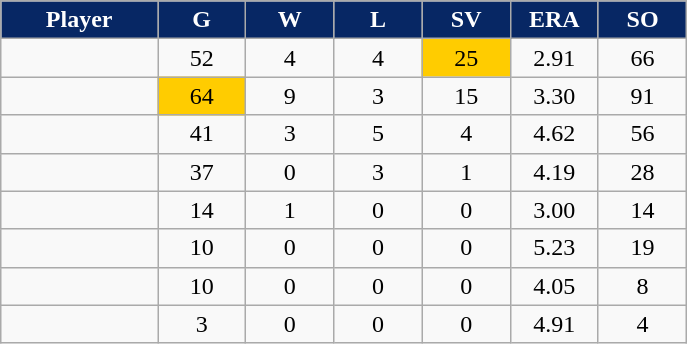<table class="wikitable sortable">
<tr>
<th style="background:#072764;color:white;" width="16%">Player</th>
<th style="background:#072764;color:white;" width="9%">G</th>
<th style="background:#072764;color:white;" width="9%">W</th>
<th style="background:#072764;color:white;" width="9%">L</th>
<th style="background:#072764;color:white;" width="9%">SV</th>
<th style="background:#072764;color:white;" width="9%">ERA</th>
<th style="background:#072764;color:white;" width="9%">SO</th>
</tr>
<tr align="center">
<td></td>
<td>52</td>
<td>4</td>
<td>4</td>
<td bgcolor="#FFCC00">25</td>
<td>2.91</td>
<td>66</td>
</tr>
<tr align="center">
<td></td>
<td bgcolor="#FFCC00">64</td>
<td>9</td>
<td>3</td>
<td>15</td>
<td>3.30</td>
<td>91</td>
</tr>
<tr align="center">
<td></td>
<td>41</td>
<td>3</td>
<td>5</td>
<td>4</td>
<td>4.62</td>
<td>56</td>
</tr>
<tr align="center">
<td></td>
<td>37</td>
<td>0</td>
<td>3</td>
<td>1</td>
<td>4.19</td>
<td>28</td>
</tr>
<tr align="center">
<td></td>
<td>14</td>
<td>1</td>
<td>0</td>
<td>0</td>
<td>3.00</td>
<td>14</td>
</tr>
<tr align="center">
<td></td>
<td>10</td>
<td>0</td>
<td>0</td>
<td>0</td>
<td>5.23</td>
<td>19</td>
</tr>
<tr align="center">
<td></td>
<td>10</td>
<td>0</td>
<td>0</td>
<td>0</td>
<td>4.05</td>
<td>8</td>
</tr>
<tr align="center">
<td></td>
<td>3</td>
<td>0</td>
<td>0</td>
<td>0</td>
<td>4.91</td>
<td>4</td>
</tr>
</table>
